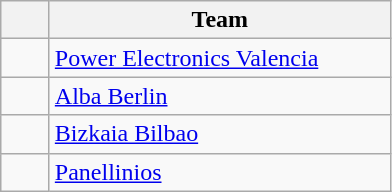<table class="wikitable" style="text-align:center">
<tr>
<th width=25></th>
<th width=220>Team</th>
</tr>
<tr>
<td></td>
<td align=left> <a href='#'>Power Electronics Valencia</a></td>
</tr>
<tr>
<td></td>
<td align=left> <a href='#'>Alba Berlin</a></td>
</tr>
<tr>
<td></td>
<td align=left> <a href='#'>Bizkaia Bilbao</a></td>
</tr>
<tr>
<td></td>
<td align=left> <a href='#'>Panellinios</a></td>
</tr>
</table>
